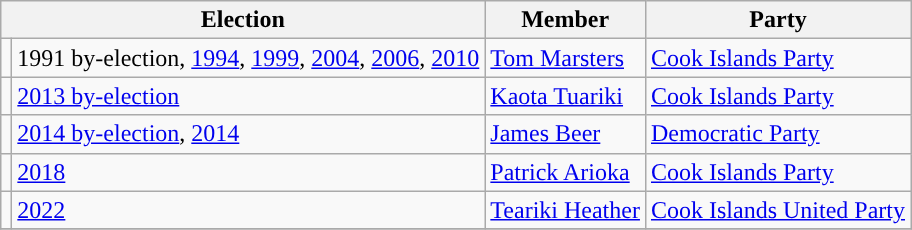<table class="wikitable">
<tr>
<th colspan="2">Election</th>
<th>Member</th>
<th>Party</th>
</tr>
<tr>
<td style="background-color: "></td>
<td>1991 by-election, <a href='#'>1994</a>, <a href='#'>1999</a>, <a href='#'>2004</a>, <a href='#'>2006</a>, <a href='#'>2010</a></td>
<td><a href='#'>Tom Marsters</a></td>
<td><a href='#'>Cook Islands Party</a></td>
</tr>
<tr>
<td style="background-color: "></td>
<td><a href='#'>2013 by-election</a></td>
<td><a href='#'>Kaota Tuariki</a></td>
<td><a href='#'>Cook Islands Party</a></td>
</tr>
<tr>
<td style="background-color: "></td>
<td><a href='#'>2014 by-election</a>, <a href='#'>2014</a></td>
<td><a href='#'>James Beer</a></td>
<td><a href='#'>Democratic Party</a></td>
</tr>
<tr>
<td style="background-color: "></td>
<td><a href='#'>2018</a></td>
<td><a href='#'>Patrick Arioka</a></td>
<td><a href='#'>Cook Islands Party</a></td>
</tr>
<tr>
<td style="background-color: "></td>
<td><a href='#'>2022</a></td>
<td><a href='#'>Teariki Heather</a></td>
<td><a href='#'>Cook Islands United Party</a></td>
</tr>
<tr>
</tr>
</table>
